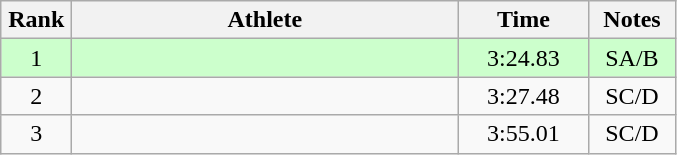<table class=wikitable style="text-align:center">
<tr>
<th width=40>Rank</th>
<th width=250>Athlete</th>
<th width=80>Time</th>
<th width=50>Notes</th>
</tr>
<tr bgcolor="ccffcc">
<td>1</td>
<td align=left></td>
<td>3:24.83</td>
<td>SA/B</td>
</tr>
<tr>
<td>2</td>
<td align=left></td>
<td>3:27.48</td>
<td>SC/D</td>
</tr>
<tr>
<td>3</td>
<td align=left></td>
<td>3:55.01</td>
<td>SC/D</td>
</tr>
</table>
